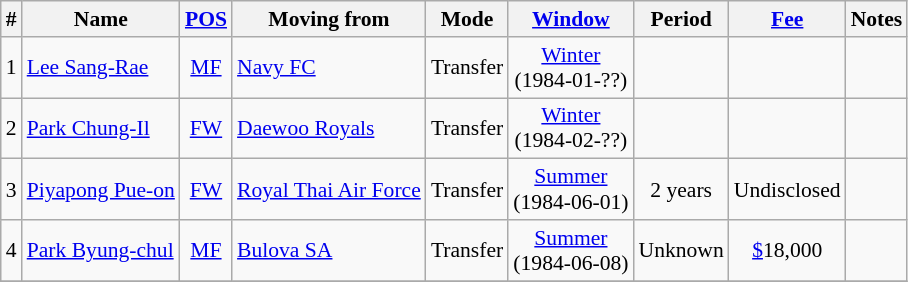<table class="wikitable sortable" style="text-align: center; font-size:90%;">
<tr>
<th>#</th>
<th>Name</th>
<th><a href='#'>POS</a></th>
<th>Moving from</th>
<th>Mode</th>
<th><a href='#'>Window</a></th>
<th>Period</th>
<th><a href='#'>Fee</a></th>
<th>Notes</th>
</tr>
<tr>
<td>1</td>
<td align=left> <a href='#'>Lee Sang-Rae</a></td>
<td><a href='#'>MF</a></td>
<td align=left> <a href='#'>Navy FC</a></td>
<td>Transfer</td>
<td><a href='#'>Winter</a><br>(1984-01-??)</td>
<td></td>
<td></td>
<td></td>
</tr>
<tr>
<td>2</td>
<td align=left> <a href='#'>Park Chung-Il</a></td>
<td><a href='#'>FW</a></td>
<td align=left> <a href='#'>Daewoo Royals</a></td>
<td>Transfer</td>
<td><a href='#'>Winter</a><br>(1984-02-??)</td>
<td></td>
<td></td>
<td></td>
</tr>
<tr>
<td>3</td>
<td align=left> <a href='#'>Piyapong Pue-on</a></td>
<td><a href='#'>FW</a></td>
<td align=left> <a href='#'>Royal Thai Air Force</a></td>
<td>Transfer</td>
<td><a href='#'>Summer</a><br>(1984-06-01)</td>
<td>2 years</td>
<td>Undisclosed</td>
<td></td>
</tr>
<tr>
<td>4</td>
<td align=left> <a href='#'>Park Byung-chul</a></td>
<td><a href='#'>MF</a></td>
<td align=left> <a href='#'>Bulova SA</a></td>
<td>Transfer</td>
<td><a href='#'>Summer</a><br>(1984-06-08)</td>
<td>Unknown</td>
<td><a href='#'>$</a>18,000</td>
<td></td>
</tr>
<tr>
</tr>
</table>
